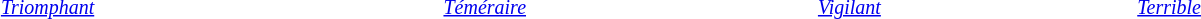<table class=class="wikitable" style="margin:auto; width:80%;">
<tr>
<td rowspan=2 style="text-align:center"><small><br><em><a href='#'>Triomphant</a></em></small></td>
<td rowspan=2 style="text-align:center"><small><br><em><a href='#'>Téméraire</a></em></small></td>
<td rowspan=2 style="text-align:center"><small><br><em><a href='#'>Vigilant</a></em></small></td>
<td rowspan=2 style="text-align:center"><small><br><em><a href='#'>Terrible</a></em></small></td>
</tr>
<tr>
</tr>
</table>
